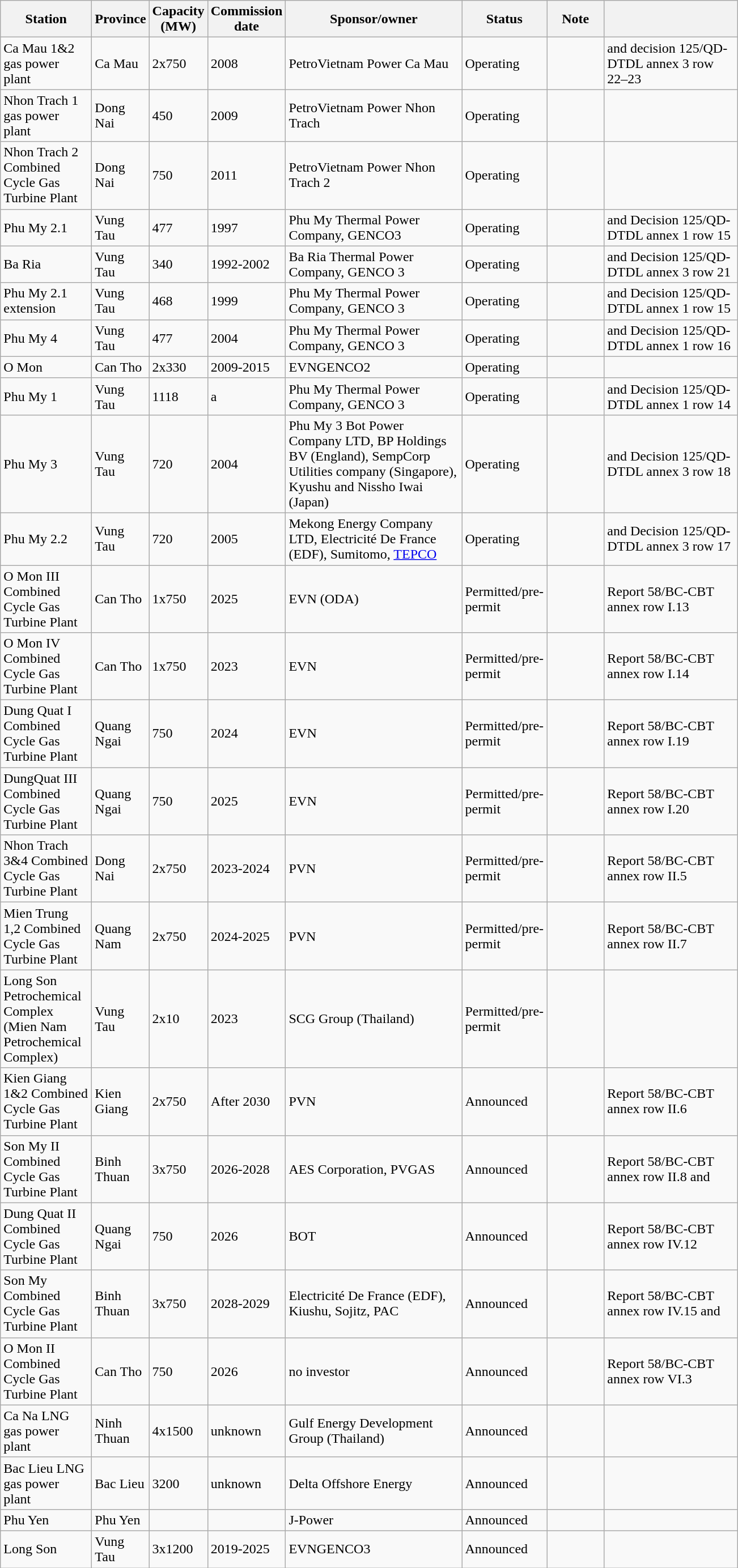<table class="wikitable sortable">
<tr>
<th width=100>Station</th>
<th width="60">Province</th>
<th width="60">Capacity (MW)</th>
<th width="60">Commission date</th>
<th width=200>Sponsor/owner</th>
<th width=60>Status</th>
<th width="60">Note</th>
<th width=150></th>
</tr>
<tr>
<td>Ca Mau 1&2 gas power plant</td>
<td>Ca  Mau</td>
<td>2x750</td>
<td>2008</td>
<td>PetroVietnam Power Ca Mau</td>
<td>Operating</td>
<td></td>
<td> and decision 125/QD-DTDL annex 3 row 22–23</td>
</tr>
<tr>
<td>Nhon Trach 1 gas power plant</td>
<td>Dong  Nai</td>
<td>450</td>
<td>2009</td>
<td>PetroVietnam  Power Nhon Trach</td>
<td>Operating</td>
<td></td>
<td></td>
</tr>
<tr>
<td>Nhon Trach 2 Combined Cycle Gas Turbine Plant</td>
<td>Dong  Nai</td>
<td>750</td>
<td>2011</td>
<td>PetroVietnam  Power Nhon Trach 2</td>
<td>Operating</td>
<td></td>
<td></td>
</tr>
<tr>
<td>Phu My 2.1</td>
<td>Vung  Tau</td>
<td>477</td>
<td>1997</td>
<td>Phu  My Thermal Power Company, GENCO3</td>
<td>Operating</td>
<td></td>
<td> and Decision 125/QD-DTDL annex 1 row 15</td>
</tr>
<tr>
<td>Ba Ria</td>
<td>Vung  Tau</td>
<td>340</td>
<td>1992-2002</td>
<td>Ba  Ria Thermal Power Company, GENCO 3</td>
<td>Operating</td>
<td></td>
<td> and Decision 125/QD-DTDL annex 3 row 21</td>
</tr>
<tr>
<td>Phu My 2.1 extension</td>
<td>Vung  Tau</td>
<td>468</td>
<td>1999</td>
<td>Phu  My Thermal Power Company, GENCO 3</td>
<td>Operating</td>
<td></td>
<td> and Decision 125/QD-DTDL annex 1 row 15</td>
</tr>
<tr>
<td>Phu My 4</td>
<td>Vung  Tau</td>
<td>477</td>
<td>2004</td>
<td>Phu  My Thermal Power Company, GENCO 3</td>
<td>Operating</td>
<td></td>
<td> and Decision 125/QD-DTDL annex 1 row 16</td>
</tr>
<tr>
<td>O Mon</td>
<td>Can  Tho</td>
<td>2x330</td>
<td>2009-2015</td>
<td>EVNGENCO2</td>
<td>Operating</td>
<td></td>
<td></td>
</tr>
<tr>
<td>Phu My 1</td>
<td>Vung  Tau</td>
<td>1118</td>
<td>a</td>
<td>Phu  My Thermal Power Company, GENCO 3</td>
<td>Operating</td>
<td></td>
<td>  and Decision 125/QD-DTDL annex 1 row 14</td>
</tr>
<tr>
<td>Phu My 3</td>
<td>Vung  Tau</td>
<td>720</td>
<td>2004</td>
<td>Phu  My 3 Bot Power Company LTD, BP Holdings BV (England), SempCorp Utilities  company (Singapore), Kyushu and Nissho Iwai (Japan)</td>
<td>Operating</td>
<td></td>
<td>  and Decision 125/QD-DTDL annex 3 row 18</td>
</tr>
<tr>
<td>Phu My 2.2</td>
<td>Vung  Tau</td>
<td>720</td>
<td>2005</td>
<td>Mekong  Energy Company LTD, Electricité De France (EDF), Sumitomo, <a href='#'>TEPCO</a></td>
<td>Operating</td>
<td></td>
<td> and Decision 125/QD-DTDL annex 3 row 17</td>
</tr>
<tr>
<td>O Mon III Combined Cycle Gas Turbine Plant</td>
<td>Can Tho</td>
<td>1x750</td>
<td>2025</td>
<td>EVN (ODA)</td>
<td>Permitted/pre-permit</td>
<td></td>
<td>Report 58/BC-CBT annex row I.13</td>
</tr>
<tr>
<td>O Mon IV Combined Cycle Gas Turbine Plant</td>
<td>Can  Tho</td>
<td>1x750</td>
<td>2023</td>
<td>EVN</td>
<td>Permitted/pre-permit</td>
<td></td>
<td>Report 58/BC-CBT annex row I.14</td>
</tr>
<tr>
<td>Dung  Quat I Combined Cycle Gas Turbine Plant</td>
<td>Quang  Ngai</td>
<td>750</td>
<td>2024</td>
<td>EVN</td>
<td>Permitted/pre-permit</td>
<td></td>
<td>Report 58/BC-CBT annex row I.19</td>
</tr>
<tr>
<td>DungQuat III Combined Cycle Gas Turbine Plant</td>
<td>Quang  Ngai</td>
<td>750</td>
<td>2025</td>
<td>EVN</td>
<td>Permitted/pre-permit</td>
<td></td>
<td>Report 58/BC-CBT annex row I.20</td>
</tr>
<tr>
<td>Nhon Trach 3&4 Combined Cycle Gas Turbine Plant</td>
<td>Dong  Nai</td>
<td>2x750</td>
<td>2023-2024</td>
<td>PVN</td>
<td>Permitted/pre-permit</td>
<td></td>
<td>Report 58/BC-CBT annex row II.5</td>
</tr>
<tr>
<td>Mien Trung 1,2 Combined Cycle Gas Turbine Plant</td>
<td>Quang Nam</td>
<td>2x750</td>
<td>2024-2025</td>
<td>PVN</td>
<td>Permitted/pre-permit</td>
<td></td>
<td>Report 58/BC-CBT annex row II.7</td>
</tr>
<tr>
<td>Long Son Petrochemical Complex (Mien Nam Petrochemical Complex)</td>
<td>Vung  Tau</td>
<td>2x10</td>
<td>2023</td>
<td>SCG  Group (Thailand)</td>
<td>Permitted/pre-permit</td>
<td></td>
<td></td>
</tr>
<tr>
<td>Kien Giang 1&2 Combined Cycle Gas Turbine Plant</td>
<td>Kien  Giang</td>
<td>2x750</td>
<td>After 2030</td>
<td>PVN</td>
<td>Announced</td>
<td></td>
<td>Report 58/BC-CBT annex row II.6</td>
</tr>
<tr>
<td>Son My II Combined Cycle Gas Turbine Plant</td>
<td>Binh  Thuan</td>
<td>3x750</td>
<td>2026-2028</td>
<td>AES Corporation, PVGAS</td>
<td>Announced</td>
<td></td>
<td>Report 58/BC-CBT annex row II.8 and </td>
</tr>
<tr>
<td>Dung Quat II Combined Cycle Gas Turbine Plant</td>
<td>Quang  Ngai</td>
<td>750</td>
<td>2026</td>
<td>BOT</td>
<td>Announced</td>
<td></td>
<td>Report 58/BC-CBT annex row IV.12</td>
</tr>
<tr>
<td>Son My  Combined Cycle Gas Turbine Plant</td>
<td>Binh  Thuan</td>
<td>3x750</td>
<td>2028-2029</td>
<td>Electricité De France (EDF),  Kiushu, Sojitz, PAC</td>
<td>Announced</td>
<td></td>
<td>Report 58/BC-CBT annex row IV.15 and </td>
</tr>
<tr>
<td>O Mon II  Combined Cycle Gas Turbine Plant</td>
<td>Can  Tho</td>
<td>750</td>
<td>2026</td>
<td>no  investor</td>
<td>Announced</td>
<td></td>
<td>Report 58/BC-CBT annex row VI.3</td>
</tr>
<tr>
<td>Ca Na LNG gas power plant</td>
<td>Ninh  Thuan</td>
<td>4x1500</td>
<td>unknown</td>
<td>Gulf  Energy Development Group (Thailand)</td>
<td>Announced</td>
<td></td>
<td></td>
</tr>
<tr>
<td>Bac Lieu LNG gas power plant</td>
<td>Bac  Lieu</td>
<td>3200</td>
<td>unknown</td>
<td>Delta  Offshore Energy</td>
<td>Announced</td>
<td></td>
<td></td>
</tr>
<tr>
<td>Phu Yen</td>
<td>Phu  Yen</td>
<td></td>
<td></td>
<td>J-Power</td>
<td>Announced</td>
<td></td>
<td></td>
</tr>
<tr>
<td>Long Son</td>
<td>Vung  Tau</td>
<td>3x1200</td>
<td>2019-2025</td>
<td>EVNGENCO3</td>
<td>Announced</td>
<td></td>
<td></td>
</tr>
</table>
